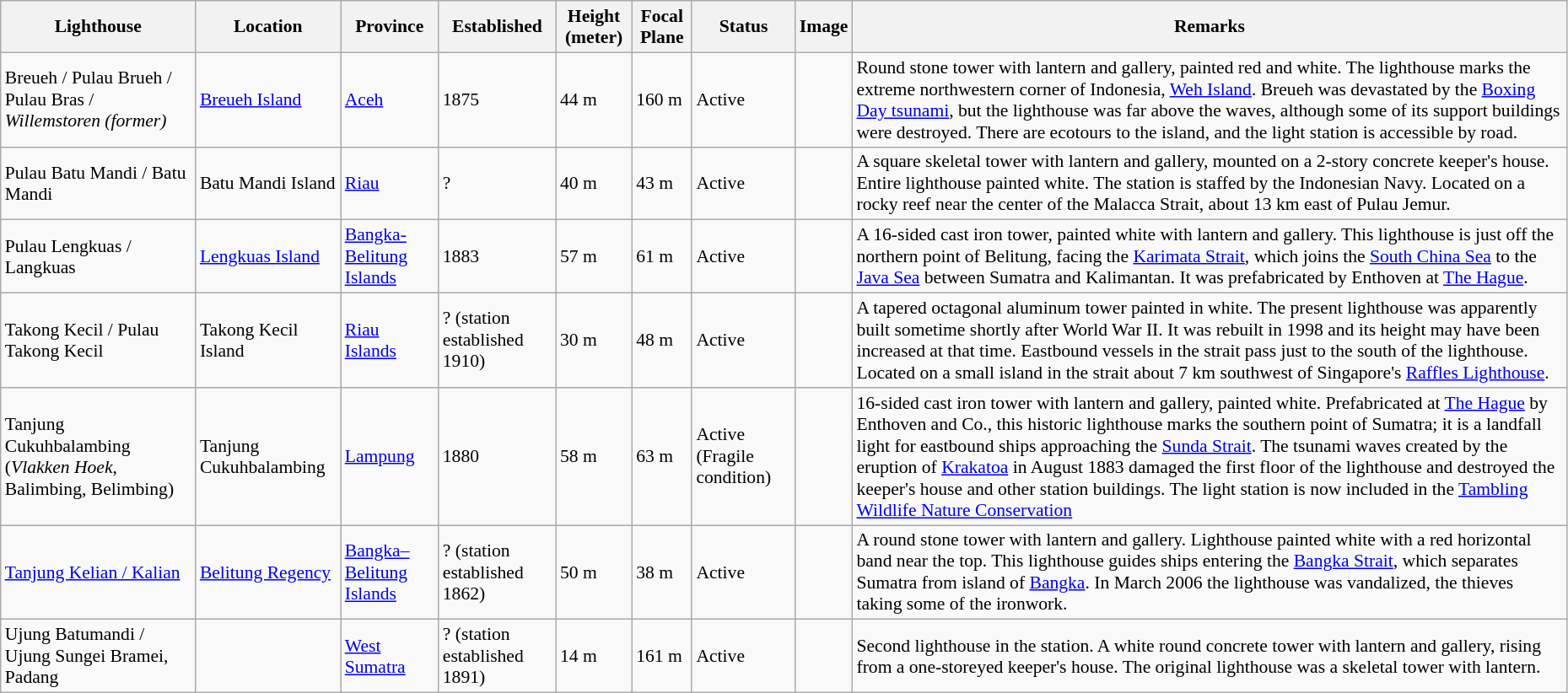<table class="sortable wikitable vatop" style="width:98%; font-size:90%;">
<tr>
<th>Lighthouse</th>
<th>Location</th>
<th>Province</th>
<th>Established</th>
<th>Height (meter)</th>
<th>Focal Plane</th>
<th>Status</th>
<th class="unsortable">Image</th>
<th class="unsortable">Remarks</th>
</tr>
<tr>
<td>Breueh / Pulau Brueh / Pulau Bras / <em>Willemstoren (former)</em></td>
<td><a href='#'>Breueh Island</a></td>
<td><a href='#'>Aceh</a></td>
<td>1875</td>
<td>44 m</td>
<td>160 m</td>
<td>Active</td>
<td></td>
<td>Round stone tower with lantern and gallery, painted red and white. The lighthouse marks the extreme northwestern corner of Indonesia, <a href='#'>Weh Island</a>. Breueh was devastated by the <a href='#'>Boxing Day tsunami</a>, but the lighthouse was far above the waves, although some of its support buildings were destroyed. There are ecotours to the island, and the light station is accessible by road.</td>
</tr>
<tr>
<td>Pulau Batu Mandi / Batu Mandi</td>
<td>Batu Mandi Island</td>
<td><a href='#'>Riau</a></td>
<td>?</td>
<td>40 m</td>
<td>43 m</td>
<td>Active</td>
<td></td>
<td>A square skeletal tower with lantern and gallery, mounted on a 2-story concrete keeper's house. Entire lighthouse painted white. The station is staffed by the Indonesian Navy. Located on a rocky reef near the center of the Malacca Strait, about 13 km east of Pulau Jemur.</td>
</tr>
<tr>
<td>Pulau Lengkuas / Langkuas</td>
<td><a href='#'>Lengkuas Island</a></td>
<td><a href='#'>Bangka-Belitung Islands</a></td>
<td>1883</td>
<td>57 m</td>
<td>61 m</td>
<td>Active</td>
<td></td>
<td>A 16-sided cast iron tower, painted white with lantern and gallery. This lighthouse is just off the northern point of Belitung, facing the <a href='#'>Karimata Strait</a>, which joins the <a href='#'>South China Sea</a> to the <a href='#'>Java Sea</a> between Sumatra and Kalimantan. It was prefabricated by Enthoven at <a href='#'>The Hague</a>.</td>
</tr>
<tr>
<td>Takong Kecil / Pulau Takong Kecil</td>
<td>Takong Kecil Island</td>
<td><a href='#'>Riau Islands</a></td>
<td>? (station established 1910)</td>
<td>30 m</td>
<td>48 m</td>
<td>Active</td>
<td></td>
<td>A tapered octagonal aluminum tower painted in white. The present lighthouse was apparently built sometime shortly after World War II. It was rebuilt in 1998 and its height may have been increased at that time. Eastbound vessels in the strait pass just to the south of the lighthouse. Located on a small island in the strait about 7 km southwest of Singapore's <a href='#'>Raffles Lighthouse</a>.</td>
</tr>
<tr>
<td>Tanjung Cukuhbalambing (<em>Vlakken Hoek</em>, Balimbing, Belimbing)</td>
<td>Tanjung Cukuhbalambing</td>
<td><a href='#'>Lampung</a></td>
<td>1880</td>
<td>58 m</td>
<td>63 m</td>
<td>Active (Fragile condition)</td>
<td></td>
<td>16-sided cast iron tower with lantern and gallery, painted white. Prefabricated at <a href='#'>The Hague</a> by Enthoven and Co., this historic lighthouse marks the southern point of Sumatra; it is a landfall light for eastbound ships approaching the <a href='#'>Sunda Strait</a>. The tsunami waves created by the eruption of <a href='#'>Krakatoa</a> in August 1883 damaged the first floor of the lighthouse and destroyed the keeper's house and other station buildings. The light station is now included in the <a href='#'>Tambling Wildlife Nature Conservation</a></td>
</tr>
<tr>
<td><a href='#'>Tanjung Kelian / Kalian</a></td>
<td><a href='#'>Belitung Regency</a></td>
<td><a href='#'>Bangka–Belitung Islands</a></td>
<td>? (station established 1862)</td>
<td>50 m</td>
<td>38 m</td>
<td>Active</td>
<td></td>
<td>A round stone tower with lantern and gallery. Lighthouse painted white with a red horizontal band near the top. This lighthouse guides ships entering the <a href='#'>Bangka Strait</a>, which separates Sumatra from island of <a href='#'>Bangka</a>. In March 2006 the lighthouse was vandalized, the thieves taking some of the ironwork.</td>
</tr>
<tr>
<td>Ujung Batumandi / Ujung Sungei Bramei, Padang</td>
<td></td>
<td><a href='#'>West Sumatra</a></td>
<td>? (station established 1891)</td>
<td>14 m</td>
<td>161 m</td>
<td>Active</td>
<td></td>
<td>Second lighthouse in the station. A white round concrete tower with lantern and gallery, rising from a one-storeyed keeper's house. The original lighthouse was a skeletal tower with lantern.</td>
</tr>
</table>
